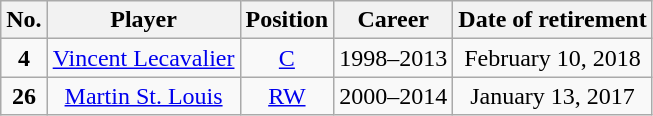<table class="wikitable" style="text-align:center;">
<tr>
<th>No.</th>
<th>Player</th>
<th>Position</th>
<th>Career</th>
<th>Date of retirement</th>
</tr>
<tr>
<td><strong>4</strong></td>
<td><a href='#'>Vincent Lecavalier</a></td>
<td><a href='#'>C</a></td>
<td>1998–2013</td>
<td>February 10, 2018</td>
</tr>
<tr>
<td><strong>26</strong></td>
<td><a href='#'>Martin St. Louis</a></td>
<td><a href='#'>RW</a></td>
<td>2000–2014</td>
<td>January 13, 2017</td>
</tr>
</table>
